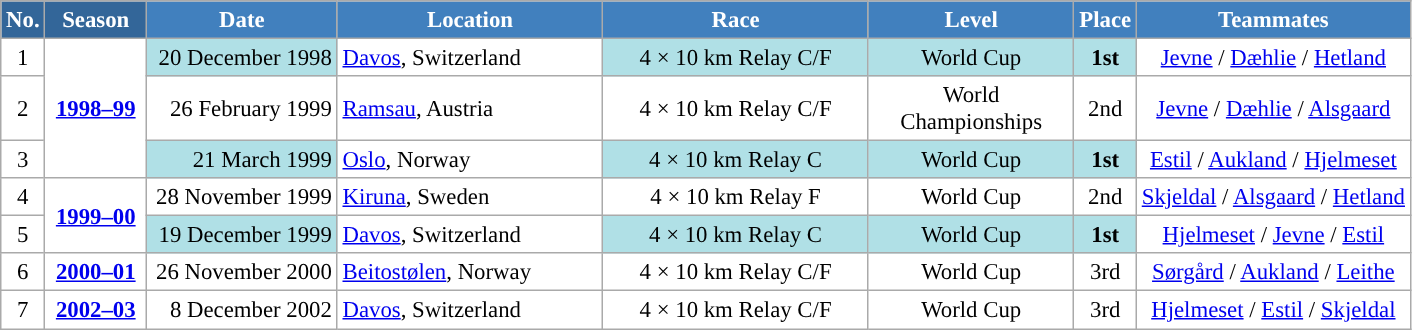<table class="wikitable sortable" style="font-size:95%; text-align:center; border:grey solid 1px; border-collapse:collapse; background:#ffffff;">
<tr style="background:#efefef;">
<th style="background-color:#369; color:white;">No.</th>
<th style="background-color:#369; color:white;">Season</th>
<th style="background-color:#4180be; color:white; width:120px;">Date</th>
<th style="background-color:#4180be; color:white; width:170px;">Location</th>
<th style="background-color:#4180be; color:white; width:170px;">Race</th>
<th style="background-color:#4180be; color:white; width:130px;">Level</th>
<th style="background-color:#4180be; color:white;">Place</th>
<th style="background-color:#4180be; color:white;">Teammates</th>
</tr>
<tr>
<td align=center>1</td>
<td rowspan=3 align=center><strong><a href='#'>1998–99</a></strong></td>
<td bgcolor="#BOEOE6" align=right>20 December 1998</td>
<td align=left> <a href='#'>Davos</a>, Switzerland</td>
<td bgcolor="#BOEOE6">4 × 10 km Relay C/F</td>
<td bgcolor="#BOEOE6">World Cup</td>
<td bgcolor="#BOEOE6"><strong>1st</strong></td>
<td><a href='#'>Jevne</a> / <a href='#'>Dæhlie</a> / <a href='#'>Hetland</a></td>
</tr>
<tr>
<td align=center>2</td>
<td align=right>26 February 1999</td>
<td align=left> <a href='#'>Ramsau</a>, Austria</td>
<td>4 × 10 km Relay C/F</td>
<td>World Championships</td>
<td>2nd</td>
<td><a href='#'>Jevne</a> / <a href='#'>Dæhlie</a> / <a href='#'>Alsgaard</a></td>
</tr>
<tr>
<td align=center>3</td>
<td bgcolor="#BOEOE6" align=right>21 March 1999</td>
<td align=left> <a href='#'>Oslo</a>, Norway</td>
<td bgcolor="#BOEOE6">4 × 10 km Relay C</td>
<td bgcolor="#BOEOE6">World Cup</td>
<td bgcolor="#BOEOE6"><strong>1st</strong></td>
<td><a href='#'>Estil</a> / <a href='#'>Aukland</a> / <a href='#'>Hjelmeset</a></td>
</tr>
<tr>
<td align=center>4</td>
<td rowspan=2 align=center><strong> <a href='#'>1999–00</a> </strong></td>
<td align=right>28 November 1999</td>
<td align=left> <a href='#'>Kiruna</a>, Sweden</td>
<td>4 × 10 km Relay F</td>
<td>World Cup</td>
<td>2nd</td>
<td><a href='#'>Skjeldal</a> / <a href='#'>Alsgaard</a> / <a href='#'>Hetland</a></td>
</tr>
<tr>
<td align=center>5</td>
<td bgcolor="#BOEOE6" align=right>19 December 1999</td>
<td align=left> <a href='#'>Davos</a>, Switzerland</td>
<td bgcolor="#BOEOE6">4 × 10 km Relay C</td>
<td bgcolor="#BOEOE6">World Cup</td>
<td bgcolor="#BOEOE6"><strong>1st</strong></td>
<td><a href='#'>Hjelmeset</a> / <a href='#'>Jevne</a> / <a href='#'>Estil</a></td>
</tr>
<tr>
<td align=center>6</td>
<td rowspan=1 align=center><strong> <a href='#'>2000–01</a> </strong></td>
<td align=right>26 November 2000</td>
<td align=left> <a href='#'>Beitostølen</a>, Norway</td>
<td>4 × 10 km Relay C/F</td>
<td>World Cup</td>
<td>3rd</td>
<td><a href='#'>Sørgård</a> / <a href='#'>Aukland</a> / <a href='#'>Leithe</a></td>
</tr>
<tr>
<td align=center>7</td>
<td rowspan=1 align=center><strong> <a href='#'>2002–03</a> </strong></td>
<td align=right>8 December 2002</td>
<td align=left> <a href='#'>Davos</a>, Switzerland</td>
<td>4 × 10 km Relay C/F</td>
<td>World Cup</td>
<td>3rd</td>
<td><a href='#'>Hjelmeset</a> / <a href='#'>Estil</a> / <a href='#'>Skjeldal</a></td>
</tr>
</table>
